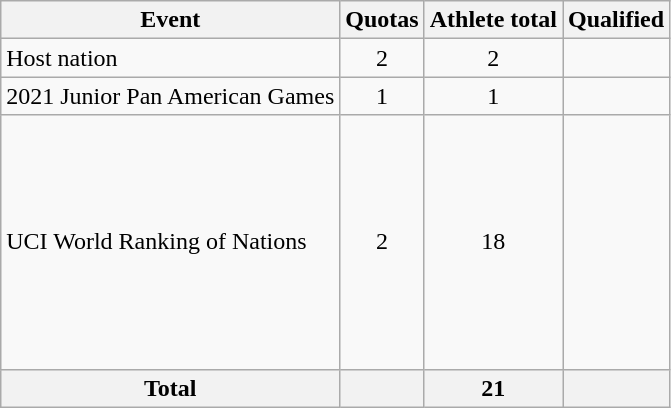<table class="wikitable">
<tr>
<th>Event</th>
<th>Quotas</th>
<th>Athlete total</th>
<th>Qualified</th>
</tr>
<tr align=center>
<td align=left>Host nation</td>
<td style="text-align:center;">2</td>
<td>2</td>
<td align=left></td>
</tr>
<tr align=center>
<td align=left>2021 Junior Pan American Games</td>
<td style="text-align:center;">1</td>
<td>1</td>
<td align=left></td>
</tr>
<tr align=center>
<td align=left>UCI World Ranking of Nations</td>
<td style="text-align:center;">2</td>
<td>18</td>
<td align=left><br><br><br><br><br><br><br><br><br></td>
</tr>
<tr>
<th>Total</th>
<th></th>
<th>21</th>
<th></th>
</tr>
</table>
